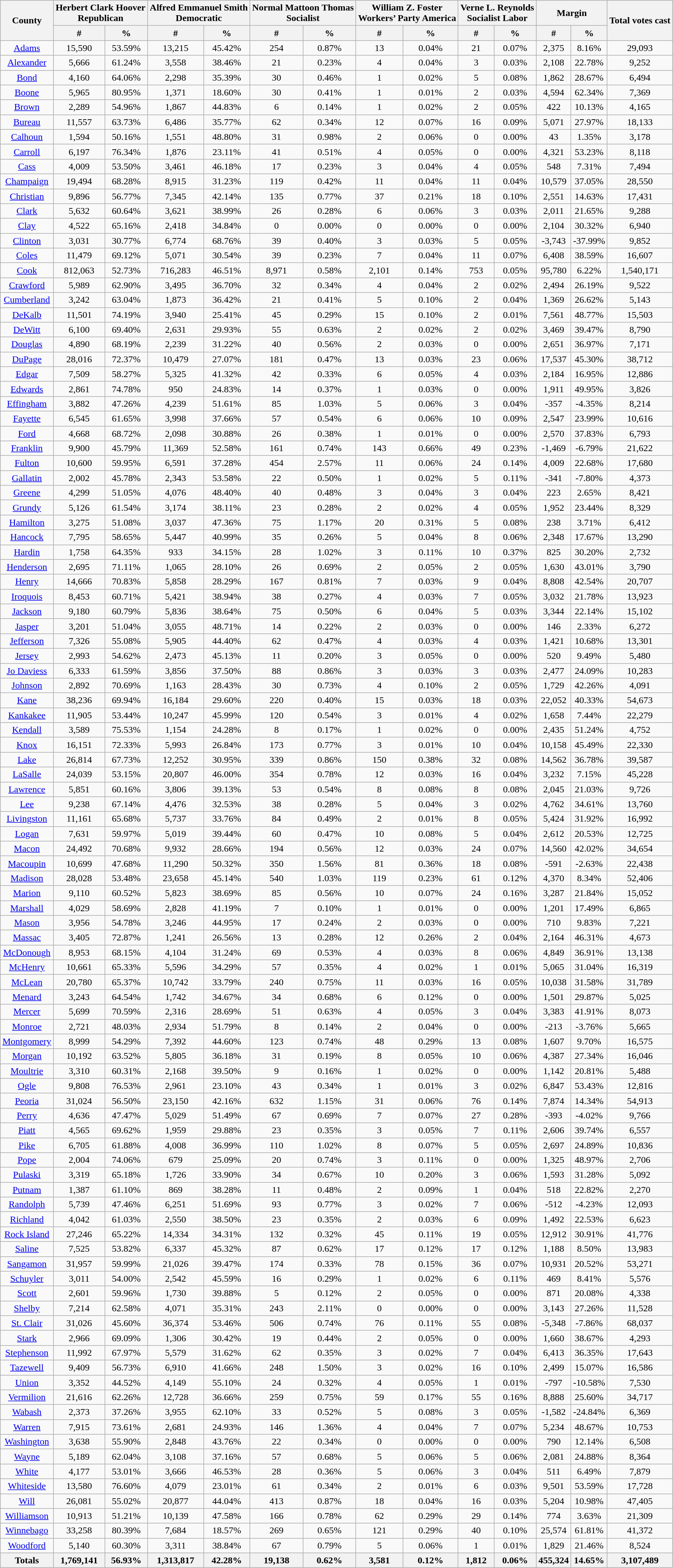<table class="wikitable sortable">
<tr>
<th rowspan="2" style="text-align:center;">County</th>
<th colspan="2" style="text-align:center;">Herbert Clark Hoover<br>Republican</th>
<th colspan="2" style="text-align:center;">Alfred Emmanuel Smith<br>Democratic</th>
<th colspan="2" style="text-align:center;">Normal Mattoon Thomas<br>Socialist</th>
<th colspan="2" style="text-align:center;">William Z. Foster<br>Workers’ Party America</th>
<th colspan="2" style="text-align:center;">Verne L. Reynolds<br>Socialist Labor</th>
<th colspan="2" style="text-align:center;">Margin</th>
<th rowspan="2" style="text-align:center;">Total votes cast</th>
</tr>
<tr>
<th data-sort-type="number">#</th>
<th data-sort-type="number">%</th>
<th data-sort-type="number">#</th>
<th data-sort-type="number">%</th>
<th data-sort-type="number">#</th>
<th data-sort-type="number">%</th>
<th data-sort-type="number">#</th>
<th data-sort-type="number">%</th>
<th data-sort-type="number">#</th>
<th data-sort-type="number">%</th>
<th data-sort-type="number">#</th>
<th data-sort-type="number">%</th>
</tr>
<tr style="text-align:center;">
<td><a href='#'>Adams</a></td>
<td>15,590</td>
<td>53.59%</td>
<td>13,215</td>
<td>45.42%</td>
<td>254</td>
<td>0.87%</td>
<td>13</td>
<td>0.04%</td>
<td>21</td>
<td>0.07%</td>
<td>2,375</td>
<td>8.16%</td>
<td>29,093</td>
</tr>
<tr style="text-align:center;">
<td><a href='#'>Alexander</a></td>
<td>5,666</td>
<td>61.24%</td>
<td>3,558</td>
<td>38.46%</td>
<td>21</td>
<td>0.23%</td>
<td>4</td>
<td>0.04%</td>
<td>3</td>
<td>0.03%</td>
<td>2,108</td>
<td>22.78%</td>
<td>9,252</td>
</tr>
<tr style="text-align:center;">
<td><a href='#'>Bond</a></td>
<td>4,160</td>
<td>64.06%</td>
<td>2,298</td>
<td>35.39%</td>
<td>30</td>
<td>0.46%</td>
<td>1</td>
<td>0.02%</td>
<td>5</td>
<td>0.08%</td>
<td>1,862</td>
<td>28.67%</td>
<td>6,494</td>
</tr>
<tr style="text-align:center;">
<td><a href='#'>Boone</a></td>
<td>5,965</td>
<td>80.95%</td>
<td>1,371</td>
<td>18.60%</td>
<td>30</td>
<td>0.41%</td>
<td>1</td>
<td>0.01%</td>
<td>2</td>
<td>0.03%</td>
<td>4,594</td>
<td>62.34%</td>
<td>7,369</td>
</tr>
<tr style="text-align:center;">
<td><a href='#'>Brown</a></td>
<td>2,289</td>
<td>54.96%</td>
<td>1,867</td>
<td>44.83%</td>
<td>6</td>
<td>0.14%</td>
<td>1</td>
<td>0.02%</td>
<td>2</td>
<td>0.05%</td>
<td>422</td>
<td>10.13%</td>
<td>4,165</td>
</tr>
<tr style="text-align:center;">
<td><a href='#'>Bureau</a></td>
<td>11,557</td>
<td>63.73%</td>
<td>6,486</td>
<td>35.77%</td>
<td>62</td>
<td>0.34%</td>
<td>12</td>
<td>0.07%</td>
<td>16</td>
<td>0.09%</td>
<td>5,071</td>
<td>27.97%</td>
<td>18,133</td>
</tr>
<tr style="text-align:center;">
<td><a href='#'>Calhoun</a></td>
<td>1,594</td>
<td>50.16%</td>
<td>1,551</td>
<td>48.80%</td>
<td>31</td>
<td>0.98%</td>
<td>2</td>
<td>0.06%</td>
<td>0</td>
<td>0.00%</td>
<td>43</td>
<td>1.35%</td>
<td>3,178</td>
</tr>
<tr style="text-align:center;">
<td><a href='#'>Carroll</a></td>
<td>6,197</td>
<td>76.34%</td>
<td>1,876</td>
<td>23.11%</td>
<td>41</td>
<td>0.51%</td>
<td>4</td>
<td>0.05%</td>
<td>0</td>
<td>0.00%</td>
<td>4,321</td>
<td>53.23%</td>
<td>8,118</td>
</tr>
<tr style="text-align:center;">
<td><a href='#'>Cass</a></td>
<td>4,009</td>
<td>53.50%</td>
<td>3,461</td>
<td>46.18%</td>
<td>17</td>
<td>0.23%</td>
<td>3</td>
<td>0.04%</td>
<td>4</td>
<td>0.05%</td>
<td>548</td>
<td>7.31%</td>
<td>7,494</td>
</tr>
<tr style="text-align:center;">
<td><a href='#'>Champaign</a></td>
<td>19,494</td>
<td>68.28%</td>
<td>8,915</td>
<td>31.23%</td>
<td>119</td>
<td>0.42%</td>
<td>11</td>
<td>0.04%</td>
<td>11</td>
<td>0.04%</td>
<td>10,579</td>
<td>37.05%</td>
<td>28,550</td>
</tr>
<tr style="text-align:center;">
<td><a href='#'>Christian</a></td>
<td>9,896</td>
<td>56.77%</td>
<td>7,345</td>
<td>42.14%</td>
<td>135</td>
<td>0.77%</td>
<td>37</td>
<td>0.21%</td>
<td>18</td>
<td>0.10%</td>
<td>2,551</td>
<td>14.63%</td>
<td>17,431</td>
</tr>
<tr style="text-align:center;">
<td><a href='#'>Clark</a></td>
<td>5,632</td>
<td>60.64%</td>
<td>3,621</td>
<td>38.99%</td>
<td>26</td>
<td>0.28%</td>
<td>6</td>
<td>0.06%</td>
<td>3</td>
<td>0.03%</td>
<td>2,011</td>
<td>21.65%</td>
<td>9,288</td>
</tr>
<tr style="text-align:center;">
<td><a href='#'>Clay</a></td>
<td>4,522</td>
<td>65.16%</td>
<td>2,418</td>
<td>34.84%</td>
<td>0</td>
<td>0.00%</td>
<td>0</td>
<td>0.00%</td>
<td>0</td>
<td>0.00%</td>
<td>2,104</td>
<td>30.32%</td>
<td>6,940</td>
</tr>
<tr style="text-align:center;">
<td><a href='#'>Clinton</a></td>
<td>3,031</td>
<td>30.77%</td>
<td>6,774</td>
<td>68.76%</td>
<td>39</td>
<td>0.40%</td>
<td>3</td>
<td>0.03%</td>
<td>5</td>
<td>0.05%</td>
<td>-3,743</td>
<td>-37.99%</td>
<td>9,852</td>
</tr>
<tr style="text-align:center;">
<td><a href='#'>Coles</a></td>
<td>11,479</td>
<td>69.12%</td>
<td>5,071</td>
<td>30.54%</td>
<td>39</td>
<td>0.23%</td>
<td>7</td>
<td>0.04%</td>
<td>11</td>
<td>0.07%</td>
<td>6,408</td>
<td>38.59%</td>
<td>16,607</td>
</tr>
<tr style="text-align:center;">
<td><a href='#'>Cook</a></td>
<td>812,063</td>
<td>52.73%</td>
<td>716,283</td>
<td>46.51%</td>
<td>8,971</td>
<td>0.58%</td>
<td>2,101</td>
<td>0.14%</td>
<td>753</td>
<td>0.05%</td>
<td>95,780</td>
<td>6.22%</td>
<td>1,540,171</td>
</tr>
<tr style="text-align:center;">
<td><a href='#'>Crawford</a></td>
<td>5,989</td>
<td>62.90%</td>
<td>3,495</td>
<td>36.70%</td>
<td>32</td>
<td>0.34%</td>
<td>4</td>
<td>0.04%</td>
<td>2</td>
<td>0.02%</td>
<td>2,494</td>
<td>26.19%</td>
<td>9,522</td>
</tr>
<tr style="text-align:center;">
<td><a href='#'>Cumberland</a></td>
<td>3,242</td>
<td>63.04%</td>
<td>1,873</td>
<td>36.42%</td>
<td>21</td>
<td>0.41%</td>
<td>5</td>
<td>0.10%</td>
<td>2</td>
<td>0.04%</td>
<td>1,369</td>
<td>26.62%</td>
<td>5,143</td>
</tr>
<tr style="text-align:center;">
<td><a href='#'>DeKalb</a></td>
<td>11,501</td>
<td>74.19%</td>
<td>3,940</td>
<td>25.41%</td>
<td>45</td>
<td>0.29%</td>
<td>15</td>
<td>0.10%</td>
<td>2</td>
<td>0.01%</td>
<td>7,561</td>
<td>48.77%</td>
<td>15,503</td>
</tr>
<tr style="text-align:center;">
<td><a href='#'>DeWitt</a></td>
<td>6,100</td>
<td>69.40%</td>
<td>2,631</td>
<td>29.93%</td>
<td>55</td>
<td>0.63%</td>
<td>2</td>
<td>0.02%</td>
<td>2</td>
<td>0.02%</td>
<td>3,469</td>
<td>39.47%</td>
<td>8,790</td>
</tr>
<tr style="text-align:center;">
<td><a href='#'>Douglas</a></td>
<td>4,890</td>
<td>68.19%</td>
<td>2,239</td>
<td>31.22%</td>
<td>40</td>
<td>0.56%</td>
<td>2</td>
<td>0.03%</td>
<td>0</td>
<td>0.00%</td>
<td>2,651</td>
<td>36.97%</td>
<td>7,171</td>
</tr>
<tr style="text-align:center;">
<td><a href='#'>DuPage</a></td>
<td>28,016</td>
<td>72.37%</td>
<td>10,479</td>
<td>27.07%</td>
<td>181</td>
<td>0.47%</td>
<td>13</td>
<td>0.03%</td>
<td>23</td>
<td>0.06%</td>
<td>17,537</td>
<td>45.30%</td>
<td>38,712</td>
</tr>
<tr style="text-align:center;">
<td><a href='#'>Edgar</a></td>
<td>7,509</td>
<td>58.27%</td>
<td>5,325</td>
<td>41.32%</td>
<td>42</td>
<td>0.33%</td>
<td>6</td>
<td>0.05%</td>
<td>4</td>
<td>0.03%</td>
<td>2,184</td>
<td>16.95%</td>
<td>12,886</td>
</tr>
<tr style="text-align:center;">
<td><a href='#'>Edwards</a></td>
<td>2,861</td>
<td>74.78%</td>
<td>950</td>
<td>24.83%</td>
<td>14</td>
<td>0.37%</td>
<td>1</td>
<td>0.03%</td>
<td>0</td>
<td>0.00%</td>
<td>1,911</td>
<td>49.95%</td>
<td>3,826</td>
</tr>
<tr style="text-align:center;">
<td><a href='#'>Effingham</a></td>
<td>3,882</td>
<td>47.26%</td>
<td>4,239</td>
<td>51.61%</td>
<td>85</td>
<td>1.03%</td>
<td>5</td>
<td>0.06%</td>
<td>3</td>
<td>0.04%</td>
<td>-357</td>
<td>-4.35%</td>
<td>8,214</td>
</tr>
<tr style="text-align:center;">
<td><a href='#'>Fayette</a></td>
<td>6,545</td>
<td>61.65%</td>
<td>3,998</td>
<td>37.66%</td>
<td>57</td>
<td>0.54%</td>
<td>6</td>
<td>0.06%</td>
<td>10</td>
<td>0.09%</td>
<td>2,547</td>
<td>23.99%</td>
<td>10,616</td>
</tr>
<tr style="text-align:center;">
<td><a href='#'>Ford</a></td>
<td>4,668</td>
<td>68.72%</td>
<td>2,098</td>
<td>30.88%</td>
<td>26</td>
<td>0.38%</td>
<td>1</td>
<td>0.01%</td>
<td>0</td>
<td>0.00%</td>
<td>2,570</td>
<td>37.83%</td>
<td>6,793</td>
</tr>
<tr style="text-align:center;">
<td><a href='#'>Franklin</a></td>
<td>9,900</td>
<td>45.79%</td>
<td>11,369</td>
<td>52.58%</td>
<td>161</td>
<td>0.74%</td>
<td>143</td>
<td>0.66%</td>
<td>49</td>
<td>0.23%</td>
<td>-1,469</td>
<td>-6.79%</td>
<td>21,622</td>
</tr>
<tr style="text-align:center;">
<td><a href='#'>Fulton</a></td>
<td>10,600</td>
<td>59.95%</td>
<td>6,591</td>
<td>37.28%</td>
<td>454</td>
<td>2.57%</td>
<td>11</td>
<td>0.06%</td>
<td>24</td>
<td>0.14%</td>
<td>4,009</td>
<td>22.68%</td>
<td>17,680</td>
</tr>
<tr style="text-align:center;">
<td><a href='#'>Gallatin</a></td>
<td>2,002</td>
<td>45.78%</td>
<td>2,343</td>
<td>53.58%</td>
<td>22</td>
<td>0.50%</td>
<td>1</td>
<td>0.02%</td>
<td>5</td>
<td>0.11%</td>
<td>-341</td>
<td>-7.80%</td>
<td>4,373</td>
</tr>
<tr style="text-align:center;">
<td><a href='#'>Greene</a></td>
<td>4,299</td>
<td>51.05%</td>
<td>4,076</td>
<td>48.40%</td>
<td>40</td>
<td>0.48%</td>
<td>3</td>
<td>0.04%</td>
<td>3</td>
<td>0.04%</td>
<td>223</td>
<td>2.65%</td>
<td>8,421</td>
</tr>
<tr style="text-align:center;">
<td><a href='#'>Grundy</a></td>
<td>5,126</td>
<td>61.54%</td>
<td>3,174</td>
<td>38.11%</td>
<td>23</td>
<td>0.28%</td>
<td>2</td>
<td>0.02%</td>
<td>4</td>
<td>0.05%</td>
<td>1,952</td>
<td>23.44%</td>
<td>8,329</td>
</tr>
<tr style="text-align:center;">
<td><a href='#'>Hamilton</a></td>
<td>3,275</td>
<td>51.08%</td>
<td>3,037</td>
<td>47.36%</td>
<td>75</td>
<td>1.17%</td>
<td>20</td>
<td>0.31%</td>
<td>5</td>
<td>0.08%</td>
<td>238</td>
<td>3.71%</td>
<td>6,412</td>
</tr>
<tr style="text-align:center;">
<td><a href='#'>Hancock</a></td>
<td>7,795</td>
<td>58.65%</td>
<td>5,447</td>
<td>40.99%</td>
<td>35</td>
<td>0.26%</td>
<td>5</td>
<td>0.04%</td>
<td>8</td>
<td>0.06%</td>
<td>2,348</td>
<td>17.67%</td>
<td>13,290</td>
</tr>
<tr style="text-align:center;">
<td><a href='#'>Hardin</a></td>
<td>1,758</td>
<td>64.35%</td>
<td>933</td>
<td>34.15%</td>
<td>28</td>
<td>1.02%</td>
<td>3</td>
<td>0.11%</td>
<td>10</td>
<td>0.37%</td>
<td>825</td>
<td>30.20%</td>
<td>2,732</td>
</tr>
<tr style="text-align:center;">
<td><a href='#'>Henderson</a></td>
<td>2,695</td>
<td>71.11%</td>
<td>1,065</td>
<td>28.10%</td>
<td>26</td>
<td>0.69%</td>
<td>2</td>
<td>0.05%</td>
<td>2</td>
<td>0.05%</td>
<td>1,630</td>
<td>43.01%</td>
<td>3,790</td>
</tr>
<tr style="text-align:center;">
<td><a href='#'>Henry</a></td>
<td>14,666</td>
<td>70.83%</td>
<td>5,858</td>
<td>28.29%</td>
<td>167</td>
<td>0.81%</td>
<td>7</td>
<td>0.03%</td>
<td>9</td>
<td>0.04%</td>
<td>8,808</td>
<td>42.54%</td>
<td>20,707</td>
</tr>
<tr style="text-align:center;">
<td><a href='#'>Iroquois</a></td>
<td>8,453</td>
<td>60.71%</td>
<td>5,421</td>
<td>38.94%</td>
<td>38</td>
<td>0.27%</td>
<td>4</td>
<td>0.03%</td>
<td>7</td>
<td>0.05%</td>
<td>3,032</td>
<td>21.78%</td>
<td>13,923</td>
</tr>
<tr style="text-align:center;">
<td><a href='#'>Jackson</a></td>
<td>9,180</td>
<td>60.79%</td>
<td>5,836</td>
<td>38.64%</td>
<td>75</td>
<td>0.50%</td>
<td>6</td>
<td>0.04%</td>
<td>5</td>
<td>0.03%</td>
<td>3,344</td>
<td>22.14%</td>
<td>15,102</td>
</tr>
<tr style="text-align:center;">
<td><a href='#'>Jasper</a></td>
<td>3,201</td>
<td>51.04%</td>
<td>3,055</td>
<td>48.71%</td>
<td>14</td>
<td>0.22%</td>
<td>2</td>
<td>0.03%</td>
<td>0</td>
<td>0.00%</td>
<td>146</td>
<td>2.33%</td>
<td>6,272</td>
</tr>
<tr style="text-align:center;">
<td><a href='#'>Jefferson</a></td>
<td>7,326</td>
<td>55.08%</td>
<td>5,905</td>
<td>44.40%</td>
<td>62</td>
<td>0.47%</td>
<td>4</td>
<td>0.03%</td>
<td>4</td>
<td>0.03%</td>
<td>1,421</td>
<td>10.68%</td>
<td>13,301</td>
</tr>
<tr style="text-align:center;">
<td><a href='#'>Jersey</a></td>
<td>2,993</td>
<td>54.62%</td>
<td>2,473</td>
<td>45.13%</td>
<td>11</td>
<td>0.20%</td>
<td>3</td>
<td>0.05%</td>
<td>0</td>
<td>0.00%</td>
<td>520</td>
<td>9.49%</td>
<td>5,480</td>
</tr>
<tr style="text-align:center;">
<td><a href='#'>Jo Daviess</a></td>
<td>6,333</td>
<td>61.59%</td>
<td>3,856</td>
<td>37.50%</td>
<td>88</td>
<td>0.86%</td>
<td>3</td>
<td>0.03%</td>
<td>3</td>
<td>0.03%</td>
<td>2,477</td>
<td>24.09%</td>
<td>10,283</td>
</tr>
<tr style="text-align:center;">
<td><a href='#'>Johnson</a></td>
<td>2,892</td>
<td>70.69%</td>
<td>1,163</td>
<td>28.43%</td>
<td>30</td>
<td>0.73%</td>
<td>4</td>
<td>0.10%</td>
<td>2</td>
<td>0.05%</td>
<td>1,729</td>
<td>42.26%</td>
<td>4,091</td>
</tr>
<tr style="text-align:center;">
<td><a href='#'>Kane</a></td>
<td>38,236</td>
<td>69.94%</td>
<td>16,184</td>
<td>29.60%</td>
<td>220</td>
<td>0.40%</td>
<td>15</td>
<td>0.03%</td>
<td>18</td>
<td>0.03%</td>
<td>22,052</td>
<td>40.33%</td>
<td>54,673</td>
</tr>
<tr style="text-align:center;">
<td><a href='#'>Kankakee</a></td>
<td>11,905</td>
<td>53.44%</td>
<td>10,247</td>
<td>45.99%</td>
<td>120</td>
<td>0.54%</td>
<td>3</td>
<td>0.01%</td>
<td>4</td>
<td>0.02%</td>
<td>1,658</td>
<td>7.44%</td>
<td>22,279</td>
</tr>
<tr style="text-align:center;">
<td><a href='#'>Kendall</a></td>
<td>3,589</td>
<td>75.53%</td>
<td>1,154</td>
<td>24.28%</td>
<td>8</td>
<td>0.17%</td>
<td>1</td>
<td>0.02%</td>
<td>0</td>
<td>0.00%</td>
<td>2,435</td>
<td>51.24%</td>
<td>4,752</td>
</tr>
<tr style="text-align:center;">
<td><a href='#'>Knox</a></td>
<td>16,151</td>
<td>72.33%</td>
<td>5,993</td>
<td>26.84%</td>
<td>173</td>
<td>0.77%</td>
<td>3</td>
<td>0.01%</td>
<td>10</td>
<td>0.04%</td>
<td>10,158</td>
<td>45.49%</td>
<td>22,330</td>
</tr>
<tr style="text-align:center;">
<td><a href='#'>Lake</a></td>
<td>26,814</td>
<td>67.73%</td>
<td>12,252</td>
<td>30.95%</td>
<td>339</td>
<td>0.86%</td>
<td>150</td>
<td>0.38%</td>
<td>32</td>
<td>0.08%</td>
<td>14,562</td>
<td>36.78%</td>
<td>39,587</td>
</tr>
<tr style="text-align:center;">
<td><a href='#'>LaSalle</a></td>
<td>24,039</td>
<td>53.15%</td>
<td>20,807</td>
<td>46.00%</td>
<td>354</td>
<td>0.78%</td>
<td>12</td>
<td>0.03%</td>
<td>16</td>
<td>0.04%</td>
<td>3,232</td>
<td>7.15%</td>
<td>45,228</td>
</tr>
<tr style="text-align:center;">
<td><a href='#'>Lawrence</a></td>
<td>5,851</td>
<td>60.16%</td>
<td>3,806</td>
<td>39.13%</td>
<td>53</td>
<td>0.54%</td>
<td>8</td>
<td>0.08%</td>
<td>8</td>
<td>0.08%</td>
<td>2,045</td>
<td>21.03%</td>
<td>9,726</td>
</tr>
<tr style="text-align:center;">
<td><a href='#'>Lee</a></td>
<td>9,238</td>
<td>67.14%</td>
<td>4,476</td>
<td>32.53%</td>
<td>38</td>
<td>0.28%</td>
<td>5</td>
<td>0.04%</td>
<td>3</td>
<td>0.02%</td>
<td>4,762</td>
<td>34.61%</td>
<td>13,760</td>
</tr>
<tr style="text-align:center;">
<td><a href='#'>Livingston</a></td>
<td>11,161</td>
<td>65.68%</td>
<td>5,737</td>
<td>33.76%</td>
<td>84</td>
<td>0.49%</td>
<td>2</td>
<td>0.01%</td>
<td>8</td>
<td>0.05%</td>
<td>5,424</td>
<td>31.92%</td>
<td>16,992</td>
</tr>
<tr style="text-align:center;">
<td><a href='#'>Logan</a></td>
<td>7,631</td>
<td>59.97%</td>
<td>5,019</td>
<td>39.44%</td>
<td>60</td>
<td>0.47%</td>
<td>10</td>
<td>0.08%</td>
<td>5</td>
<td>0.04%</td>
<td>2,612</td>
<td>20.53%</td>
<td>12,725</td>
</tr>
<tr style="text-align:center;">
<td><a href='#'>Macon</a></td>
<td>24,492</td>
<td>70.68%</td>
<td>9,932</td>
<td>28.66%</td>
<td>194</td>
<td>0.56%</td>
<td>12</td>
<td>0.03%</td>
<td>24</td>
<td>0.07%</td>
<td>14,560</td>
<td>42.02%</td>
<td>34,654</td>
</tr>
<tr style="text-align:center;">
<td><a href='#'>Macoupin</a></td>
<td>10,699</td>
<td>47.68%</td>
<td>11,290</td>
<td>50.32%</td>
<td>350</td>
<td>1.56%</td>
<td>81</td>
<td>0.36%</td>
<td>18</td>
<td>0.08%</td>
<td>-591</td>
<td>-2.63%</td>
<td>22,438</td>
</tr>
<tr style="text-align:center;">
<td><a href='#'>Madison</a></td>
<td>28,028</td>
<td>53.48%</td>
<td>23,658</td>
<td>45.14%</td>
<td>540</td>
<td>1.03%</td>
<td>119</td>
<td>0.23%</td>
<td>61</td>
<td>0.12%</td>
<td>4,370</td>
<td>8.34%</td>
<td>52,406</td>
</tr>
<tr style="text-align:center;">
<td><a href='#'>Marion</a></td>
<td>9,110</td>
<td>60.52%</td>
<td>5,823</td>
<td>38.69%</td>
<td>85</td>
<td>0.56%</td>
<td>10</td>
<td>0.07%</td>
<td>24</td>
<td>0.16%</td>
<td>3,287</td>
<td>21.84%</td>
<td>15,052</td>
</tr>
<tr style="text-align:center;">
<td><a href='#'>Marshall</a></td>
<td>4,029</td>
<td>58.69%</td>
<td>2,828</td>
<td>41.19%</td>
<td>7</td>
<td>0.10%</td>
<td>1</td>
<td>0.01%</td>
<td>0</td>
<td>0.00%</td>
<td>1,201</td>
<td>17.49%</td>
<td>6,865</td>
</tr>
<tr style="text-align:center;">
<td><a href='#'>Mason</a></td>
<td>3,956</td>
<td>54.78%</td>
<td>3,246</td>
<td>44.95%</td>
<td>17</td>
<td>0.24%</td>
<td>2</td>
<td>0.03%</td>
<td>0</td>
<td>0.00%</td>
<td>710</td>
<td>9.83%</td>
<td>7,221</td>
</tr>
<tr style="text-align:center;">
<td><a href='#'>Massac</a></td>
<td>3,405</td>
<td>72.87%</td>
<td>1,241</td>
<td>26.56%</td>
<td>13</td>
<td>0.28%</td>
<td>12</td>
<td>0.26%</td>
<td>2</td>
<td>0.04%</td>
<td>2,164</td>
<td>46.31%</td>
<td>4,673</td>
</tr>
<tr style="text-align:center;">
<td><a href='#'>McDonough</a></td>
<td>8,953</td>
<td>68.15%</td>
<td>4,104</td>
<td>31.24%</td>
<td>69</td>
<td>0.53%</td>
<td>4</td>
<td>0.03%</td>
<td>8</td>
<td>0.06%</td>
<td>4,849</td>
<td>36.91%</td>
<td>13,138</td>
</tr>
<tr style="text-align:center;">
<td><a href='#'>McHenry</a></td>
<td>10,661</td>
<td>65.33%</td>
<td>5,596</td>
<td>34.29%</td>
<td>57</td>
<td>0.35%</td>
<td>4</td>
<td>0.02%</td>
<td>1</td>
<td>0.01%</td>
<td>5,065</td>
<td>31.04%</td>
<td>16,319</td>
</tr>
<tr style="text-align:center;">
<td><a href='#'>McLean</a></td>
<td>20,780</td>
<td>65.37%</td>
<td>10,742</td>
<td>33.79%</td>
<td>240</td>
<td>0.75%</td>
<td>11</td>
<td>0.03%</td>
<td>16</td>
<td>0.05%</td>
<td>10,038</td>
<td>31.58%</td>
<td>31,789</td>
</tr>
<tr style="text-align:center;">
<td><a href='#'>Menard</a></td>
<td>3,243</td>
<td>64.54%</td>
<td>1,742</td>
<td>34.67%</td>
<td>34</td>
<td>0.68%</td>
<td>6</td>
<td>0.12%</td>
<td>0</td>
<td>0.00%</td>
<td>1,501</td>
<td>29.87%</td>
<td>5,025</td>
</tr>
<tr style="text-align:center;">
<td><a href='#'>Mercer</a></td>
<td>5,699</td>
<td>70.59%</td>
<td>2,316</td>
<td>28.69%</td>
<td>51</td>
<td>0.63%</td>
<td>4</td>
<td>0.05%</td>
<td>3</td>
<td>0.04%</td>
<td>3,383</td>
<td>41.91%</td>
<td>8,073</td>
</tr>
<tr style="text-align:center;">
<td><a href='#'>Monroe</a></td>
<td>2,721</td>
<td>48.03%</td>
<td>2,934</td>
<td>51.79%</td>
<td>8</td>
<td>0.14%</td>
<td>2</td>
<td>0.04%</td>
<td>0</td>
<td>0.00%</td>
<td>-213</td>
<td>-3.76%</td>
<td>5,665</td>
</tr>
<tr style="text-align:center;">
<td><a href='#'>Montgomery</a></td>
<td>8,999</td>
<td>54.29%</td>
<td>7,392</td>
<td>44.60%</td>
<td>123</td>
<td>0.74%</td>
<td>48</td>
<td>0.29%</td>
<td>13</td>
<td>0.08%</td>
<td>1,607</td>
<td>9.70%</td>
<td>16,575</td>
</tr>
<tr style="text-align:center;">
<td><a href='#'>Morgan</a></td>
<td>10,192</td>
<td>63.52%</td>
<td>5,805</td>
<td>36.18%</td>
<td>31</td>
<td>0.19%</td>
<td>8</td>
<td>0.05%</td>
<td>10</td>
<td>0.06%</td>
<td>4,387</td>
<td>27.34%</td>
<td>16,046</td>
</tr>
<tr style="text-align:center;">
<td><a href='#'>Moultrie</a></td>
<td>3,310</td>
<td>60.31%</td>
<td>2,168</td>
<td>39.50%</td>
<td>9</td>
<td>0.16%</td>
<td>1</td>
<td>0.02%</td>
<td>0</td>
<td>0.00%</td>
<td>1,142</td>
<td>20.81%</td>
<td>5,488</td>
</tr>
<tr style="text-align:center;">
<td><a href='#'>Ogle</a></td>
<td>9,808</td>
<td>76.53%</td>
<td>2,961</td>
<td>23.10%</td>
<td>43</td>
<td>0.34%</td>
<td>1</td>
<td>0.01%</td>
<td>3</td>
<td>0.02%</td>
<td>6,847</td>
<td>53.43%</td>
<td>12,816</td>
</tr>
<tr style="text-align:center;">
<td><a href='#'>Peoria</a></td>
<td>31,024</td>
<td>56.50%</td>
<td>23,150</td>
<td>42.16%</td>
<td>632</td>
<td>1.15%</td>
<td>31</td>
<td>0.06%</td>
<td>76</td>
<td>0.14%</td>
<td>7,874</td>
<td>14.34%</td>
<td>54,913</td>
</tr>
<tr style="text-align:center;">
<td><a href='#'>Perry</a></td>
<td>4,636</td>
<td>47.47%</td>
<td>5,029</td>
<td>51.49%</td>
<td>67</td>
<td>0.69%</td>
<td>7</td>
<td>0.07%</td>
<td>27</td>
<td>0.28%</td>
<td>-393</td>
<td>-4.02%</td>
<td>9,766</td>
</tr>
<tr style="text-align:center;">
<td><a href='#'>Piatt</a></td>
<td>4,565</td>
<td>69.62%</td>
<td>1,959</td>
<td>29.88%</td>
<td>23</td>
<td>0.35%</td>
<td>3</td>
<td>0.05%</td>
<td>7</td>
<td>0.11%</td>
<td>2,606</td>
<td>39.74%</td>
<td>6,557</td>
</tr>
<tr style="text-align:center;">
<td><a href='#'>Pike</a></td>
<td>6,705</td>
<td>61.88%</td>
<td>4,008</td>
<td>36.99%</td>
<td>110</td>
<td>1.02%</td>
<td>8</td>
<td>0.07%</td>
<td>5</td>
<td>0.05%</td>
<td>2,697</td>
<td>24.89%</td>
<td>10,836</td>
</tr>
<tr style="text-align:center;">
<td><a href='#'>Pope</a></td>
<td>2,004</td>
<td>74.06%</td>
<td>679</td>
<td>25.09%</td>
<td>20</td>
<td>0.74%</td>
<td>3</td>
<td>0.11%</td>
<td>0</td>
<td>0.00%</td>
<td>1,325</td>
<td>48.97%</td>
<td>2,706</td>
</tr>
<tr style="text-align:center;">
<td><a href='#'>Pulaski</a></td>
<td>3,319</td>
<td>65.18%</td>
<td>1,726</td>
<td>33.90%</td>
<td>34</td>
<td>0.67%</td>
<td>10</td>
<td>0.20%</td>
<td>3</td>
<td>0.06%</td>
<td>1,593</td>
<td>31.28%</td>
<td>5,092</td>
</tr>
<tr style="text-align:center;">
<td><a href='#'>Putnam</a></td>
<td>1,387</td>
<td>61.10%</td>
<td>869</td>
<td>38.28%</td>
<td>11</td>
<td>0.48%</td>
<td>2</td>
<td>0.09%</td>
<td>1</td>
<td>0.04%</td>
<td>518</td>
<td>22.82%</td>
<td>2,270</td>
</tr>
<tr style="text-align:center;">
<td><a href='#'>Randolph</a></td>
<td>5,739</td>
<td>47.46%</td>
<td>6,251</td>
<td>51.69%</td>
<td>93</td>
<td>0.77%</td>
<td>3</td>
<td>0.02%</td>
<td>7</td>
<td>0.06%</td>
<td>-512</td>
<td>-4.23%</td>
<td>12,093</td>
</tr>
<tr style="text-align:center;">
<td><a href='#'>Richland</a></td>
<td>4,042</td>
<td>61.03%</td>
<td>2,550</td>
<td>38.50%</td>
<td>23</td>
<td>0.35%</td>
<td>2</td>
<td>0.03%</td>
<td>6</td>
<td>0.09%</td>
<td>1,492</td>
<td>22.53%</td>
<td>6,623</td>
</tr>
<tr style="text-align:center;">
<td><a href='#'>Rock Island</a></td>
<td>27,246</td>
<td>65.22%</td>
<td>14,334</td>
<td>34.31%</td>
<td>132</td>
<td>0.32%</td>
<td>45</td>
<td>0.11%</td>
<td>19</td>
<td>0.05%</td>
<td>12,912</td>
<td>30.91%</td>
<td>41,776</td>
</tr>
<tr style="text-align:center;">
<td><a href='#'>Saline</a></td>
<td>7,525</td>
<td>53.82%</td>
<td>6,337</td>
<td>45.32%</td>
<td>87</td>
<td>0.62%</td>
<td>17</td>
<td>0.12%</td>
<td>17</td>
<td>0.12%</td>
<td>1,188</td>
<td>8.50%</td>
<td>13,983</td>
</tr>
<tr style="text-align:center;">
<td><a href='#'>Sangamon</a></td>
<td>31,957</td>
<td>59.99%</td>
<td>21,026</td>
<td>39.47%</td>
<td>174</td>
<td>0.33%</td>
<td>78</td>
<td>0.15%</td>
<td>36</td>
<td>0.07%</td>
<td>10,931</td>
<td>20.52%</td>
<td>53,271</td>
</tr>
<tr style="text-align:center;">
<td><a href='#'>Schuyler</a></td>
<td>3,011</td>
<td>54.00%</td>
<td>2,542</td>
<td>45.59%</td>
<td>16</td>
<td>0.29%</td>
<td>1</td>
<td>0.02%</td>
<td>6</td>
<td>0.11%</td>
<td>469</td>
<td>8.41%</td>
<td>5,576</td>
</tr>
<tr style="text-align:center;">
<td><a href='#'>Scott</a></td>
<td>2,601</td>
<td>59.96%</td>
<td>1,730</td>
<td>39.88%</td>
<td>5</td>
<td>0.12%</td>
<td>2</td>
<td>0.05%</td>
<td>0</td>
<td>0.00%</td>
<td>871</td>
<td>20.08%</td>
<td>4,338</td>
</tr>
<tr style="text-align:center;">
<td><a href='#'>Shelby</a></td>
<td>7,214</td>
<td>62.58%</td>
<td>4,071</td>
<td>35.31%</td>
<td>243</td>
<td>2.11%</td>
<td>0</td>
<td>0.00%</td>
<td>0</td>
<td>0.00%</td>
<td>3,143</td>
<td>27.26%</td>
<td>11,528</td>
</tr>
<tr style="text-align:center;">
<td><a href='#'>St. Clair</a></td>
<td>31,026</td>
<td>45.60%</td>
<td>36,374</td>
<td>53.46%</td>
<td>506</td>
<td>0.74%</td>
<td>76</td>
<td>0.11%</td>
<td>55</td>
<td>0.08%</td>
<td>-5,348</td>
<td>-7.86%</td>
<td>68,037</td>
</tr>
<tr style="text-align:center;">
<td><a href='#'>Stark</a></td>
<td>2,966</td>
<td>69.09%</td>
<td>1,306</td>
<td>30.42%</td>
<td>19</td>
<td>0.44%</td>
<td>2</td>
<td>0.05%</td>
<td>0</td>
<td>0.00%</td>
<td>1,660</td>
<td>38.67%</td>
<td>4,293</td>
</tr>
<tr style="text-align:center;">
<td><a href='#'>Stephenson</a></td>
<td>11,992</td>
<td>67.97%</td>
<td>5,579</td>
<td>31.62%</td>
<td>62</td>
<td>0.35%</td>
<td>3</td>
<td>0.02%</td>
<td>7</td>
<td>0.04%</td>
<td>6,413</td>
<td>36.35%</td>
<td>17,643</td>
</tr>
<tr style="text-align:center;">
<td><a href='#'>Tazewell</a></td>
<td>9,409</td>
<td>56.73%</td>
<td>6,910</td>
<td>41.66%</td>
<td>248</td>
<td>1.50%</td>
<td>3</td>
<td>0.02%</td>
<td>16</td>
<td>0.10%</td>
<td>2,499</td>
<td>15.07%</td>
<td>16,586</td>
</tr>
<tr style="text-align:center;">
<td><a href='#'>Union</a></td>
<td>3,352</td>
<td>44.52%</td>
<td>4,149</td>
<td>55.10%</td>
<td>24</td>
<td>0.32%</td>
<td>4</td>
<td>0.05%</td>
<td>1</td>
<td>0.01%</td>
<td>-797</td>
<td>-10.58%</td>
<td>7,530</td>
</tr>
<tr style="text-align:center;">
<td><a href='#'>Vermilion</a></td>
<td>21,616</td>
<td>62.26%</td>
<td>12,728</td>
<td>36.66%</td>
<td>259</td>
<td>0.75%</td>
<td>59</td>
<td>0.17%</td>
<td>55</td>
<td>0.16%</td>
<td>8,888</td>
<td>25.60%</td>
<td>34,717</td>
</tr>
<tr style="text-align:center;">
<td><a href='#'>Wabash</a></td>
<td>2,373</td>
<td>37.26%</td>
<td>3,955</td>
<td>62.10%</td>
<td>33</td>
<td>0.52%</td>
<td>5</td>
<td>0.08%</td>
<td>3</td>
<td>0.05%</td>
<td>-1,582</td>
<td>-24.84%</td>
<td>6,369</td>
</tr>
<tr style="text-align:center;">
<td><a href='#'>Warren</a></td>
<td>7,915</td>
<td>73.61%</td>
<td>2,681</td>
<td>24.93%</td>
<td>146</td>
<td>1.36%</td>
<td>4</td>
<td>0.04%</td>
<td>7</td>
<td>0.07%</td>
<td>5,234</td>
<td>48.67%</td>
<td>10,753</td>
</tr>
<tr style="text-align:center;">
<td><a href='#'>Washington</a></td>
<td>3,638</td>
<td>55.90%</td>
<td>2,848</td>
<td>43.76%</td>
<td>22</td>
<td>0.34%</td>
<td>0</td>
<td>0.00%</td>
<td>0</td>
<td>0.00%</td>
<td>790</td>
<td>12.14%</td>
<td>6,508</td>
</tr>
<tr style="text-align:center;">
<td><a href='#'>Wayne</a></td>
<td>5,189</td>
<td>62.04%</td>
<td>3,108</td>
<td>37.16%</td>
<td>57</td>
<td>0.68%</td>
<td>5</td>
<td>0.06%</td>
<td>5</td>
<td>0.06%</td>
<td>2,081</td>
<td>24.88%</td>
<td>8,364</td>
</tr>
<tr style="text-align:center;">
<td><a href='#'>White</a></td>
<td>4,177</td>
<td>53.01%</td>
<td>3,666</td>
<td>46.53%</td>
<td>28</td>
<td>0.36%</td>
<td>5</td>
<td>0.06%</td>
<td>3</td>
<td>0.04%</td>
<td>511</td>
<td>6.49%</td>
<td>7,879</td>
</tr>
<tr style="text-align:center;">
<td><a href='#'>Whiteside</a></td>
<td>13,580</td>
<td>76.60%</td>
<td>4,079</td>
<td>23.01%</td>
<td>61</td>
<td>0.34%</td>
<td>2</td>
<td>0.01%</td>
<td>6</td>
<td>0.03%</td>
<td>9,501</td>
<td>53.59%</td>
<td>17,728</td>
</tr>
<tr style="text-align:center;">
<td><a href='#'>Will</a></td>
<td>26,081</td>
<td>55.02%</td>
<td>20,877</td>
<td>44.04%</td>
<td>413</td>
<td>0.87%</td>
<td>18</td>
<td>0.04%</td>
<td>16</td>
<td>0.03%</td>
<td>5,204</td>
<td>10.98%</td>
<td>47,405</td>
</tr>
<tr style="text-align:center;">
<td><a href='#'>Williamson</a></td>
<td>10,913</td>
<td>51.21%</td>
<td>10,139</td>
<td>47.58%</td>
<td>166</td>
<td>0.78%</td>
<td>62</td>
<td>0.29%</td>
<td>29</td>
<td>0.14%</td>
<td>774</td>
<td>3.63%</td>
<td>21,309</td>
</tr>
<tr style="text-align:center;">
<td><a href='#'>Winnebago</a></td>
<td>33,258</td>
<td>80.39%</td>
<td>7,684</td>
<td>18.57%</td>
<td>269</td>
<td>0.65%</td>
<td>121</td>
<td>0.29%</td>
<td>40</td>
<td>0.10%</td>
<td>25,574</td>
<td>61.81%</td>
<td>41,372</td>
</tr>
<tr style="text-align:center;">
<td><a href='#'>Woodford</a></td>
<td>5,140</td>
<td>60.30%</td>
<td>3,311</td>
<td>38.84%</td>
<td>67</td>
<td>0.79%</td>
<td>5</td>
<td>0.06%</td>
<td>1</td>
<td>0.01%</td>
<td>1,829</td>
<td>21.46%</td>
<td>8,524</td>
</tr>
<tr style="text-align:center;">
<th>Totals</th>
<th>1,769,141</th>
<th>56.93%</th>
<th>1,313,817</th>
<th>42.28%</th>
<th>19,138</th>
<th>0.62%</th>
<th>3,581</th>
<th>0.12%</th>
<th>1,812</th>
<th>0.06%</th>
<th>455,324</th>
<th>14.65%</th>
<th>3,107,489</th>
</tr>
</table>
